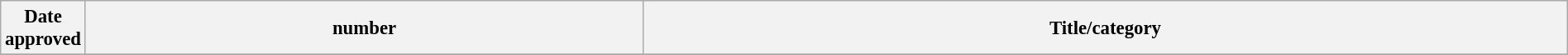<table class="wikitable sortable collapsible collapsed plainrowheaders" style="width: 100%; font-size: 95%">
<tr>
<th scope="col" data-sort-type="isoDate" style="width:  50px;">Date approved</th>
<th scope="col"> number</th>
<th scope="col">Title/category</th>
</tr>
<tr>
</tr>
</table>
